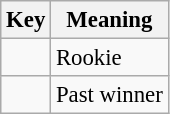<table class="wikitable" style="font-size: 95%;">
<tr>
<th>Key</th>
<th>Meaning</th>
</tr>
<tr>
<td align="center"><strong></strong></td>
<td>Rookie</td>
</tr>
<tr>
<td align="center"><strong></strong></td>
<td>Past winner</td>
</tr>
</table>
